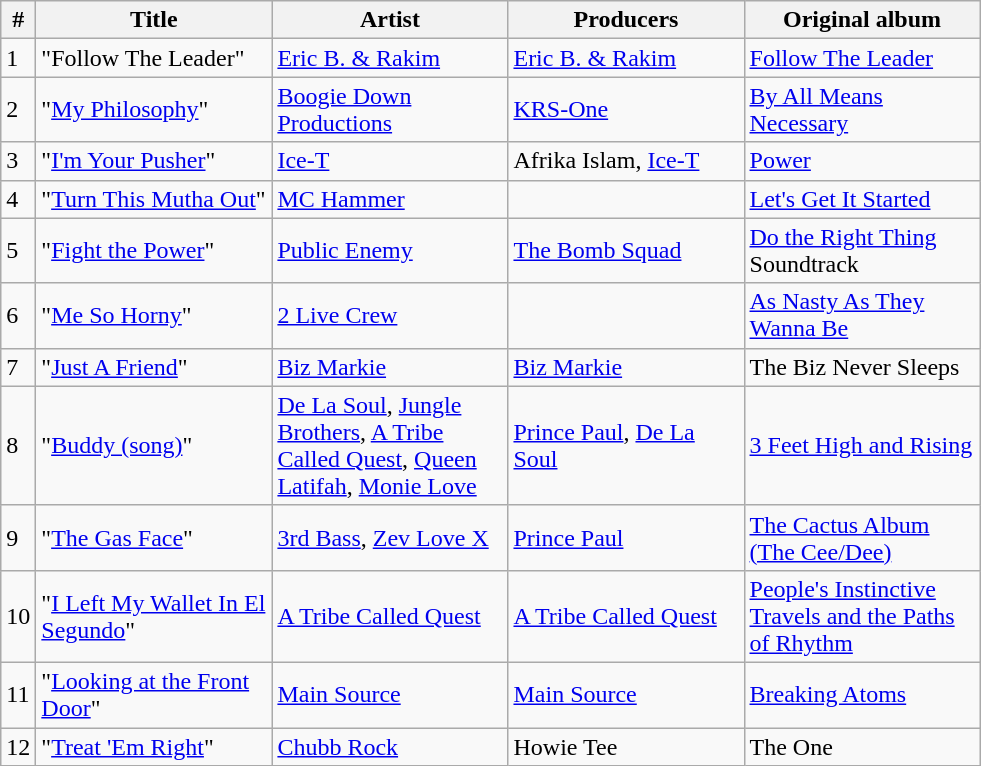<table class="wikitable">
<tr>
<th align="center">#</th>
<th align="center" width="150">Title</th>
<th align="center" width="150">Artist</th>
<th align="center" width="150">Producers</th>
<th align="center" width="150">Original album</th>
</tr>
<tr>
<td>1</td>
<td>"Follow The Leader"</td>
<td><a href='#'>Eric B. & Rakim</a></td>
<td><a href='#'>Eric B. & Rakim</a></td>
<td><a href='#'>Follow The Leader</a></td>
</tr>
<tr>
<td>2</td>
<td>"<a href='#'>My Philosophy</a>"</td>
<td><a href='#'>Boogie Down Productions</a></td>
<td><a href='#'>KRS-One</a></td>
<td><a href='#'>By All Means Necessary</a></td>
</tr>
<tr>
<td>3</td>
<td>"<a href='#'>I'm Your Pusher</a>"</td>
<td><a href='#'>Ice-T</a></td>
<td>Afrika Islam, <a href='#'>Ice-T</a></td>
<td><a href='#'>Power</a></td>
</tr>
<tr>
<td>4</td>
<td>"<a href='#'>Turn This Mutha Out</a>"</td>
<td><a href='#'>MC Hammer</a></td>
<td></td>
<td><a href='#'>Let's Get It Started</a></td>
</tr>
<tr>
<td>5</td>
<td>"<a href='#'>Fight the Power</a>"</td>
<td><a href='#'>Public Enemy</a></td>
<td><a href='#'>The Bomb Squad</a></td>
<td><a href='#'>Do the Right Thing</a> Soundtrack</td>
</tr>
<tr>
<td>6</td>
<td>"<a href='#'>Me So Horny</a>"</td>
<td><a href='#'>2 Live Crew</a></td>
<td></td>
<td><a href='#'>As Nasty As They Wanna Be</a></td>
</tr>
<tr>
<td>7</td>
<td>"<a href='#'>Just A Friend</a>"</td>
<td><a href='#'>Biz Markie</a></td>
<td><a href='#'>Biz Markie</a></td>
<td>The Biz Never Sleeps</td>
</tr>
<tr>
<td>8</td>
<td>"<a href='#'>Buddy (song)</a>"</td>
<td><a href='#'>De La Soul</a>, <a href='#'>Jungle Brothers</a>, <a href='#'>A Tribe Called Quest</a>, <a href='#'>Queen Latifah</a>, <a href='#'>Monie Love</a></td>
<td><a href='#'>Prince Paul</a>, <a href='#'>De La Soul</a></td>
<td><a href='#'>3 Feet High and Rising</a></td>
</tr>
<tr>
<td>9</td>
<td>"<a href='#'>The Gas Face</a>"</td>
<td><a href='#'>3rd Bass</a>, <a href='#'>Zev Love X</a></td>
<td><a href='#'>Prince Paul</a></td>
<td><a href='#'>The Cactus Album (The Cee/Dee)</a></td>
</tr>
<tr>
<td>10</td>
<td>"<a href='#'>I Left My Wallet In El Segundo</a>"</td>
<td><a href='#'>A Tribe Called Quest</a></td>
<td><a href='#'>A Tribe Called Quest</a></td>
<td><a href='#'>People's Instinctive Travels and the Paths of Rhythm</a></td>
</tr>
<tr>
<td>11</td>
<td>"<a href='#'>Looking at the Front Door</a>"</td>
<td><a href='#'>Main Source</a></td>
<td><a href='#'>Main Source</a></td>
<td><a href='#'>Breaking Atoms</a></td>
</tr>
<tr>
<td>12</td>
<td>"<a href='#'>Treat 'Em Right</a>"</td>
<td><a href='#'>Chubb Rock</a></td>
<td>Howie Tee</td>
<td>The One</td>
</tr>
</table>
